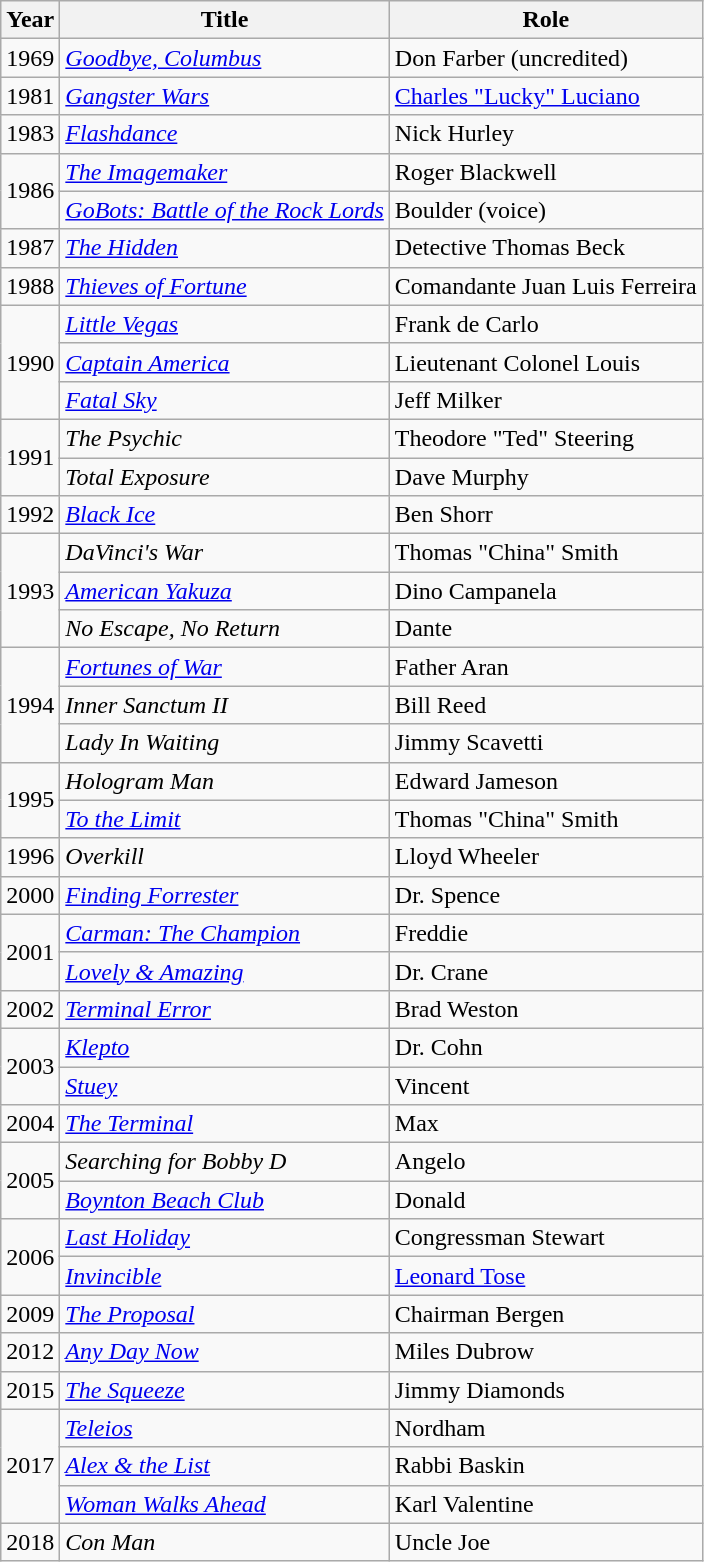<table class="wikitable sortable">
<tr>
<th>Year</th>
<th>Title</th>
<th>Role</th>
</tr>
<tr>
<td>1969</td>
<td><em><a href='#'>Goodbye, Columbus</a></em></td>
<td>Don Farber (uncredited)</td>
</tr>
<tr>
<td>1981</td>
<td><em><a href='#'>Gangster Wars</a></em></td>
<td><a href='#'>Charles "Lucky" Luciano</a></td>
</tr>
<tr>
<td>1983</td>
<td><em><a href='#'>Flashdance</a></em></td>
<td>Nick Hurley</td>
</tr>
<tr>
<td rowspan="2">1986</td>
<td><em><a href='#'>The Imagemaker</a></em></td>
<td>Roger Blackwell</td>
</tr>
<tr>
<td><em><a href='#'>GoBots: Battle of the Rock Lords</a></em></td>
<td>Boulder (voice)</td>
</tr>
<tr>
<td>1987</td>
<td><em><a href='#'>The Hidden</a></em></td>
<td>Detective Thomas Beck</td>
</tr>
<tr>
<td>1988</td>
<td><em><a href='#'>Thieves of Fortune</a></em></td>
<td>Comandante Juan Luis Ferreira</td>
</tr>
<tr>
<td rowspan="3">1990</td>
<td><em><a href='#'>Little Vegas</a></em></td>
<td>Frank de Carlo</td>
</tr>
<tr>
<td><em><a href='#'>Captain America</a></em></td>
<td>Lieutenant Colonel Louis</td>
</tr>
<tr>
<td><em><a href='#'>Fatal Sky</a></em></td>
<td>Jeff Milker</td>
</tr>
<tr>
<td rowspan="2">1991</td>
<td><em>The Psychic</em></td>
<td>Theodore "Ted" Steering</td>
</tr>
<tr>
<td><em>Total Exposure</em></td>
<td>Dave Murphy</td>
</tr>
<tr>
<td>1992</td>
<td><em><a href='#'>Black Ice</a></em></td>
<td>Ben Shorr</td>
</tr>
<tr>
<td rowspan="3">1993</td>
<td><em>DaVinci's War</em></td>
<td>Thomas "China" Smith</td>
</tr>
<tr>
<td><em><a href='#'>American Yakuza</a></em></td>
<td>Dino Campanela</td>
</tr>
<tr>
<td><em>No Escape, No Return</em></td>
<td>Dante</td>
</tr>
<tr>
<td rowspan="3">1994</td>
<td><em><a href='#'>Fortunes of War</a></em></td>
<td>Father Aran</td>
</tr>
<tr>
<td><em>Inner Sanctum II</em></td>
<td>Bill Reed</td>
</tr>
<tr>
<td><em>Lady In Waiting</em></td>
<td>Jimmy Scavetti</td>
</tr>
<tr>
<td rowspan="2">1995</td>
<td><em>Hologram Man</em></td>
<td>Edward Jameson</td>
</tr>
<tr>
<td><em><a href='#'>To the Limit</a></em></td>
<td>Thomas "China" Smith</td>
</tr>
<tr>
<td>1996</td>
<td><em>Overkill</em></td>
<td>Lloyd Wheeler</td>
</tr>
<tr>
<td>2000</td>
<td><em><a href='#'>Finding Forrester</a></em></td>
<td>Dr. Spence</td>
</tr>
<tr>
<td rowspan="2">2001</td>
<td><em><a href='#'>Carman: The Champion</a></em></td>
<td>Freddie</td>
</tr>
<tr>
<td><em><a href='#'>Lovely & Amazing</a></em></td>
<td>Dr. Crane</td>
</tr>
<tr>
<td>2002</td>
<td><em><a href='#'>Terminal Error</a></em></td>
<td>Brad Weston</td>
</tr>
<tr>
<td rowspan="2">2003</td>
<td><em><a href='#'>Klepto</a></em></td>
<td>Dr. Cohn</td>
</tr>
<tr>
<td><em><a href='#'>Stuey</a></em></td>
<td>Vincent</td>
</tr>
<tr>
<td>2004</td>
<td><em><a href='#'>The Terminal</a></em></td>
<td>Max</td>
</tr>
<tr>
<td rowspan="2">2005</td>
<td><em>Searching for Bobby D</em></td>
<td>Angelo</td>
</tr>
<tr>
<td><em><a href='#'>Boynton Beach Club</a></em></td>
<td>Donald</td>
</tr>
<tr>
<td rowspan="2">2006</td>
<td><em><a href='#'>Last Holiday</a></em></td>
<td>Congressman Stewart</td>
</tr>
<tr>
<td><em><a href='#'>Invincible</a></em></td>
<td><a href='#'>Leonard Tose</a></td>
</tr>
<tr>
<td>2009</td>
<td><em><a href='#'>The Proposal</a></em></td>
<td>Chairman Bergen</td>
</tr>
<tr>
<td>2012</td>
<td><em><a href='#'>Any Day Now</a></em></td>
<td>Miles Dubrow</td>
</tr>
<tr>
<td>2015</td>
<td><em><a href='#'>The Squeeze</a></em></td>
<td>Jimmy Diamonds</td>
</tr>
<tr>
<td rowspan="3">2017</td>
<td><em><a href='#'>Teleios</a></em></td>
<td>Nordham</td>
</tr>
<tr>
<td><em><a href='#'>Alex & the List</a></em></td>
<td>Rabbi Baskin</td>
</tr>
<tr>
<td><em><a href='#'>Woman Walks Ahead</a></em></td>
<td>Karl Valentine</td>
</tr>
<tr>
<td>2018</td>
<td><em>Con Man </em></td>
<td>Uncle Joe</td>
</tr>
</table>
